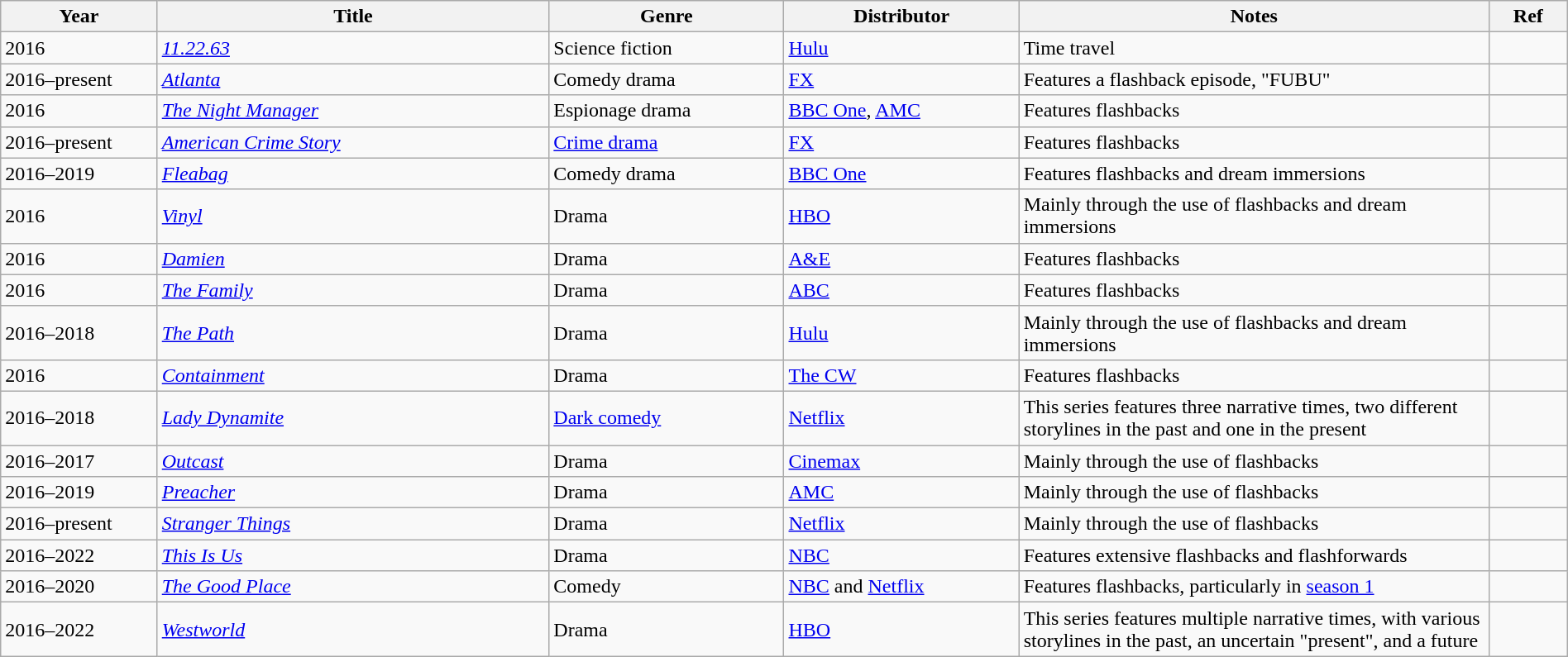<table class="wikitable sortable" style="width:100%; font-size:100%;">
<tr>
<th style="width:10%;">Year</th>
<th style="width:25%;">Title</th>
<th style="width:15%;">Genre</th>
<th style="width:15%;">Distributor</th>
<th style="width:30%;">Notes</th>
<th style="width:5%;">Ref</th>
</tr>
<tr>
<td>2016</td>
<td><em><a href='#'>11.22.63</a></em></td>
<td>Science fiction</td>
<td><a href='#'>Hulu</a></td>
<td>Time travel</td>
<td></td>
</tr>
<tr>
<td>2016–present</td>
<td><em><a href='#'>Atlanta</a></em></td>
<td>Comedy drama</td>
<td><a href='#'>FX</a></td>
<td>Features a flashback episode, "FUBU"</td>
<td></td>
</tr>
<tr>
<td>2016</td>
<td><em><a href='#'>The Night Manager</a></em></td>
<td>Espionage drama</td>
<td><a href='#'>BBC One</a>, <a href='#'>AMC</a></td>
<td>Features flashbacks</td>
<td></td>
</tr>
<tr>
<td>2016–present</td>
<td><em><a href='#'>American Crime Story</a></em></td>
<td><a href='#'>Crime drama</a></td>
<td><a href='#'>FX</a></td>
<td>Features flashbacks</td>
<td></td>
</tr>
<tr>
<td>2016–2019</td>
<td><em><a href='#'>Fleabag</a></em></td>
<td>Comedy drama</td>
<td><a href='#'>BBC One</a></td>
<td>Features flashbacks and dream immersions</td>
<td></td>
</tr>
<tr>
<td>2016</td>
<td><em><a href='#'>Vinyl</a></em></td>
<td>Drama</td>
<td><a href='#'>HBO</a></td>
<td>Mainly through the use of flashbacks and dream immersions</td>
<td></td>
</tr>
<tr>
<td>2016</td>
<td><em><a href='#'>Damien</a></em></td>
<td>Drama</td>
<td><a href='#'>A&E</a></td>
<td>Features flashbacks</td>
<td></td>
</tr>
<tr>
<td>2016</td>
<td><em><a href='#'>The Family</a></em></td>
<td>Drama</td>
<td><a href='#'>ABC</a></td>
<td>Features flashbacks</td>
<td></td>
</tr>
<tr>
<td>2016–2018</td>
<td><em><a href='#'>The Path</a></em></td>
<td>Drama</td>
<td><a href='#'>Hulu</a></td>
<td>Mainly through the use of flashbacks and dream immersions</td>
<td></td>
</tr>
<tr>
<td>2016</td>
<td><em><a href='#'>Containment</a></em></td>
<td>Drama</td>
<td><a href='#'>The CW</a></td>
<td>Features flashbacks</td>
<td></td>
</tr>
<tr>
<td>2016–2018</td>
<td><em><a href='#'>Lady Dynamite</a></em></td>
<td><a href='#'>Dark comedy</a></td>
<td><a href='#'>Netflix</a></td>
<td>This series features three narrative times, two different storylines in the past and one in the present</td>
<td></td>
</tr>
<tr>
<td>2016–2017</td>
<td><em><a href='#'>Outcast</a></em></td>
<td>Drama</td>
<td><a href='#'>Cinemax</a></td>
<td>Mainly through the use of flashbacks</td>
<td></td>
</tr>
<tr>
<td>2016–2019</td>
<td><em><a href='#'>Preacher</a></em></td>
<td>Drama</td>
<td><a href='#'>AMC</a></td>
<td>Mainly through the use of flashbacks</td>
<td></td>
</tr>
<tr>
<td>2016–present</td>
<td><em><a href='#'>Stranger Things</a></em></td>
<td>Drama</td>
<td><a href='#'>Netflix</a></td>
<td>Mainly through the use of flashbacks</td>
<td></td>
</tr>
<tr>
<td>2016–2022</td>
<td><em><a href='#'>This Is Us</a></em></td>
<td>Drama</td>
<td><a href='#'>NBC</a></td>
<td>Features extensive flashbacks and flashforwards</td>
<td></td>
</tr>
<tr>
<td>2016–2020</td>
<td><em><a href='#'>The Good Place</a></em></td>
<td>Comedy</td>
<td><a href='#'>NBC</a> and <a href='#'>Netflix</a></td>
<td>Features flashbacks, particularly in <a href='#'>season 1</a></td>
<td></td>
</tr>
<tr>
<td>2016–2022</td>
<td><em><a href='#'>Westworld</a></em></td>
<td>Drama</td>
<td><a href='#'>HBO</a></td>
<td>This series features multiple narrative times, with various storylines in the past, an uncertain "present", and a future</td>
<td></td>
</tr>
</table>
